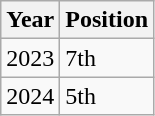<table class="wikitable">
<tr>
<th>Year</th>
<th>Position</th>
</tr>
<tr>
<td>2023</td>
<td>7th</td>
</tr>
<tr>
<td>2024</td>
<td>5th</td>
</tr>
</table>
